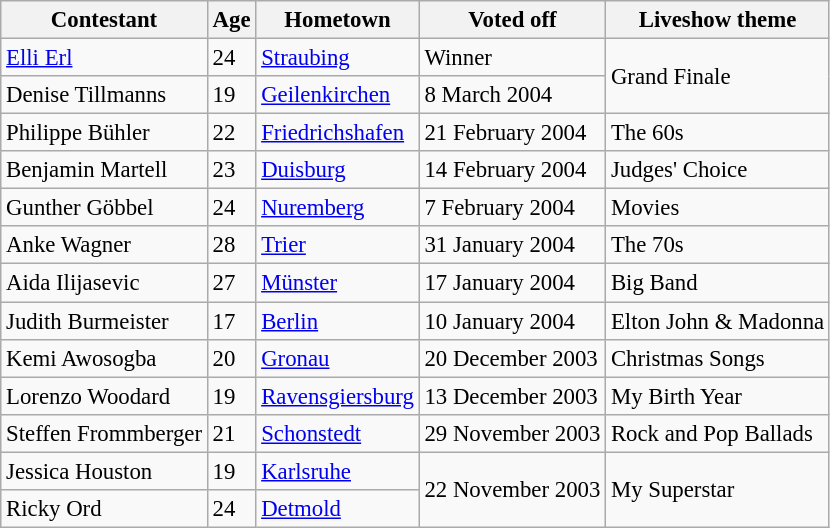<table class="wikitable" style="font-size:95%;">
<tr>
<th>Contestant</th>
<th>Age</th>
<th>Hometown</th>
<th>Voted off</th>
<th>Liveshow theme</th>
</tr>
<tr>
<td><a href='#'>Elli Erl</a></td>
<td>24</td>
<td><a href='#'>Straubing</a></td>
<td>Winner</td>
<td rowspan="2">Grand Finale</td>
</tr>
<tr>
<td>Denise Tillmanns</td>
<td>19</td>
<td><a href='#'>Geilenkirchen</a></td>
<td>8 March 2004</td>
</tr>
<tr>
<td>Philippe Bühler</td>
<td>22</td>
<td><a href='#'>Friedrichshafen</a></td>
<td>21 February 2004</td>
<td>The 60s</td>
</tr>
<tr>
<td>Benjamin Martell</td>
<td>23</td>
<td><a href='#'>Duisburg</a></td>
<td>14 February 2004</td>
<td>Judges' Choice</td>
</tr>
<tr>
<td>Gunther Göbbel</td>
<td>24</td>
<td><a href='#'>Nuremberg</a></td>
<td>7 February 2004</td>
<td>Movies</td>
</tr>
<tr>
<td>Anke Wagner</td>
<td>28</td>
<td><a href='#'>Trier</a></td>
<td>31 January 2004</td>
<td>The 70s</td>
</tr>
<tr>
<td>Aida Ilijasevic</td>
<td>27</td>
<td><a href='#'>Münster</a></td>
<td>17 January 2004</td>
<td>Big Band</td>
</tr>
<tr>
<td>Judith Burmeister</td>
<td>17</td>
<td><a href='#'>Berlin</a></td>
<td>10 January 2004</td>
<td>Elton John & Madonna</td>
</tr>
<tr>
<td>Kemi Awosogba</td>
<td>20</td>
<td><a href='#'>Gronau</a></td>
<td>20 December 2003</td>
<td>Christmas Songs</td>
</tr>
<tr>
<td>Lorenzo Woodard</td>
<td>19</td>
<td><a href='#'>Ravensgiersburg</a></td>
<td>13 December 2003</td>
<td>My Birth Year</td>
</tr>
<tr>
<td>Steffen Frommberger</td>
<td>21</td>
<td><a href='#'>Schonstedt</a></td>
<td>29 November 2003</td>
<td>Rock and Pop Ballads</td>
</tr>
<tr>
<td>Jessica Houston</td>
<td>19</td>
<td><a href='#'>Karlsruhe</a></td>
<td rowspan="2">22 November 2003</td>
<td rowspan="2">My Superstar</td>
</tr>
<tr>
<td>Ricky Ord</td>
<td>24</td>
<td><a href='#'>Detmold</a></td>
</tr>
</table>
